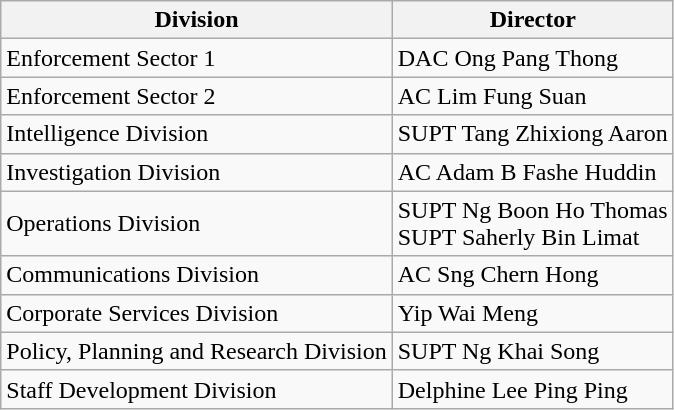<table class="wikitable mw-collapsible mw-collapsed">
<tr>
<th>Division</th>
<th>Director</th>
</tr>
<tr>
<td>Enforcement Sector 1</td>
<td>DAC Ong Pang Thong</td>
</tr>
<tr>
<td>Enforcement Sector 2</td>
<td>AC Lim Fung Suan</td>
</tr>
<tr>
<td>Intelligence Division</td>
<td>SUPT Tang Zhixiong Aaron</td>
</tr>
<tr>
<td>Investigation Division</td>
<td>AC Adam B Fashe Huddin</td>
</tr>
<tr>
<td>Operations Division</td>
<td>SUPT Ng Boon Ho Thomas<br>SUPT Saherly Bin Limat</td>
</tr>
<tr>
<td>Communications Division</td>
<td>AC Sng Chern Hong</td>
</tr>
<tr>
<td>Corporate Services Division</td>
<td>Yip Wai Meng</td>
</tr>
<tr>
<td>Policy, Planning and Research Division</td>
<td>SUPT Ng Khai Song</td>
</tr>
<tr>
<td>Staff Development Division</td>
<td>Delphine Lee Ping Ping</td>
</tr>
</table>
